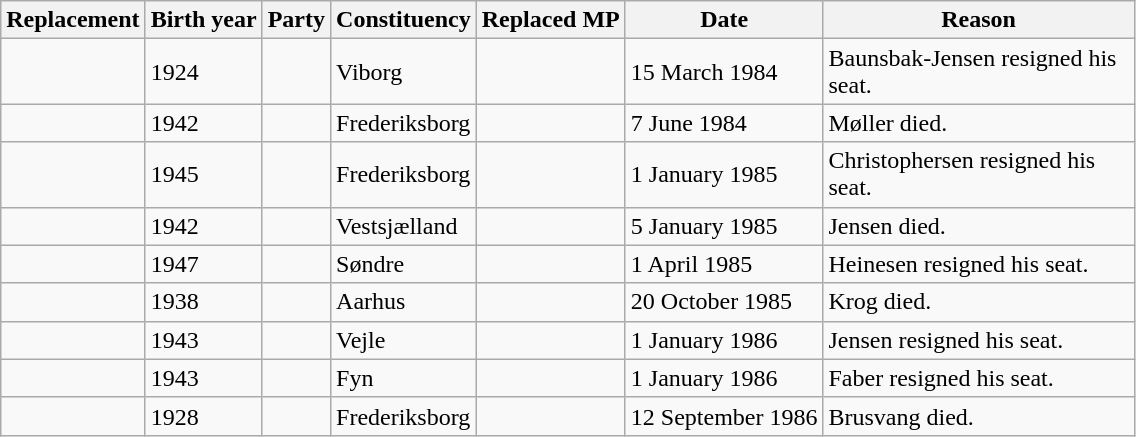<table class="wikitable sortable">
<tr>
<th>Replacement</th>
<th>Birth year</th>
<th>Party</th>
<th>Constituency</th>
<th>Replaced MP</th>
<th>Date</th>
<th width="200px" class="unsortable">Reason</th>
</tr>
<tr>
<td></td>
<td>1924</td>
<td data-sort-value="B" style="text-align: left;"></td>
<td>Viborg</td>
<td></td>
<td>15 March 1984</td>
<td>Baunsbak-Jensen resigned his seat.</td>
</tr>
<tr>
<td></td>
<td>1942</td>
<td data-sort-value="A" style="text-align: left;"></td>
<td>Frederiksborg</td>
<td></td>
<td>7 June 1984</td>
<td>Møller died.</td>
</tr>
<tr>
<td></td>
<td>1945</td>
<td data-sort-value="V" style="text-align: left;"></td>
<td>Frederiksborg</td>
<td></td>
<td>1 January 1985</td>
<td>Christophersen resigned his seat.</td>
</tr>
<tr>
<td></td>
<td>1942</td>
<td data-sort-value="A" style="text-align: left;"></td>
<td>Vestsjælland</td>
<td></td>
<td>5 January 1985</td>
<td>Jensen died.</td>
</tr>
<tr>
<td></td>
<td>1947</td>
<td data-sort-value="A" style="text-align: left;"></td>
<td>Søndre</td>
<td></td>
<td>1 April 1985</td>
<td>Heinesen resigned his seat.</td>
</tr>
<tr>
<td></td>
<td>1938</td>
<td data-sort-value="C" style="text-align: left;"></td>
<td>Aarhus</td>
<td></td>
<td>20 October 1985</td>
<td>Krog died.</td>
</tr>
<tr>
<td></td>
<td>1943</td>
<td data-sort-value="A" style="text-align: left;"></td>
<td>Vejle</td>
<td></td>
<td>1 January 1986</td>
<td>Jensen resigned his seat.</td>
</tr>
<tr>
<td></td>
<td>1943</td>
<td data-sort-value="F" style="text-align: left;"></td>
<td>Fyn</td>
<td></td>
<td>1 January 1986</td>
<td>Faber resigned his seat.</td>
</tr>
<tr>
<td></td>
<td>1928</td>
<td data-sort-value="M" style="text-align: left;"></td>
<td>Frederiksborg</td>
<td></td>
<td>12 September 1986</td>
<td>Brusvang died.</td>
</tr>
</table>
